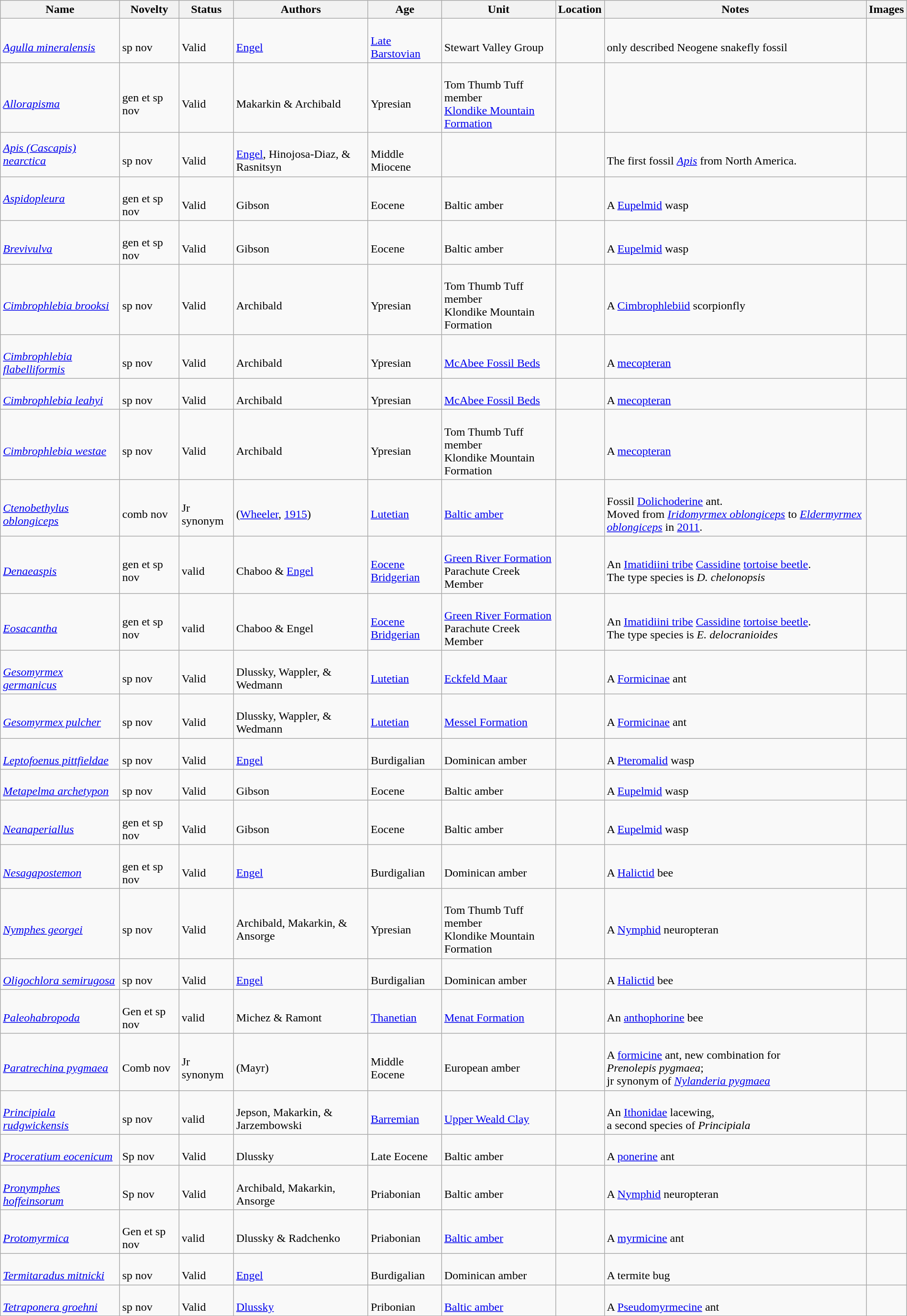<table class="wikitable sortable" align="center" width="100%">
<tr>
<th>Name</th>
<th>Novelty</th>
<th>Status</th>
<th>Authors</th>
<th>Age</th>
<th>Unit</th>
<th>Location</th>
<th>Notes</th>
<th>Images</th>
</tr>
<tr>
<td><br><em><a href='#'>Agulla mineralensis</a></em></td>
<td><br>sp nov</td>
<td><br>Valid</td>
<td><br><a href='#'>Engel</a></td>
<td><br><a href='#'>Late Barstovian</a></td>
<td><br>Stewart Valley Group</td>
<td><br></td>
<td><br>only described Neogene snakefly fossil</td>
<td></td>
</tr>
<tr>
<td><br><em><a href='#'>Allorapisma</a></em></td>
<td><br>gen et sp nov</td>
<td><br>Valid</td>
<td><br>Makarkin & Archibald</td>
<td><br>Ypresian</td>
<td><br>Tom Thumb Tuff member<br> <a href='#'>Klondike Mountain Formation</a></td>
<td><br></td>
<td></td>
<td><br></td>
</tr>
<tr>
<td><em><a href='#'>Apis (Cascapis) nearctica</a></em></td>
<td><br>sp nov</td>
<td><br>Valid</td>
<td><br><a href='#'>Engel</a>, Hinojosa-Diaz, & Rasnitsyn</td>
<td><br>Middle Miocene</td>
<td></td>
<td><br></td>
<td><br>The first fossil <em><a href='#'>Apis</a></em> from North America.</td>
<td></td>
</tr>
<tr>
<td><em><a href='#'>Aspidopleura</a></em></td>
<td><br>gen et sp nov</td>
<td><br>Valid</td>
<td><br>Gibson</td>
<td><br>Eocene</td>
<td><br>Baltic amber</td>
<td><br></td>
<td><br>A <a href='#'>Eupelmid</a> wasp</td>
<td><br></td>
</tr>
<tr>
<td><br><em><a href='#'>Brevivulva</a></em></td>
<td><br>gen et sp nov</td>
<td><br>Valid</td>
<td><br>Gibson</td>
<td><br>Eocene</td>
<td><br>Baltic amber</td>
<td><br></td>
<td><br>A <a href='#'>Eupelmid</a> wasp</td>
<td><br></td>
</tr>
<tr>
<td><br><em><a href='#'>Cimbrophlebia brooksi</a></em></td>
<td><br>sp nov</td>
<td><br>Valid</td>
<td><br>Archibald</td>
<td><br>Ypresian</td>
<td><br>Tom Thumb Tuff member<br> Klondike Mountain Formation</td>
<td><br></td>
<td><br>A <a href='#'>Cimbrophlebiid</a> scorpionfly</td>
<td></td>
</tr>
<tr>
<td><br><em><a href='#'>Cimbrophlebia flabelliformis</a></em></td>
<td><br>sp nov</td>
<td><br>Valid</td>
<td><br>Archibald</td>
<td><br>Ypresian</td>
<td><br><a href='#'>McAbee Fossil Beds</a></td>
<td><br></td>
<td><br>A <a href='#'>mecopteran</a></td>
<td></td>
</tr>
<tr>
<td><br><em><a href='#'>Cimbrophlebia leahyi</a></em></td>
<td><br>sp nov</td>
<td><br>Valid</td>
<td><br>Archibald</td>
<td><br>Ypresian</td>
<td><br><a href='#'>McAbee Fossil Beds</a></td>
<td><br></td>
<td><br>A <a href='#'>mecopteran</a></td>
<td></td>
</tr>
<tr>
<td><br><em><a href='#'>Cimbrophlebia westae</a></em></td>
<td><br>sp nov</td>
<td><br>Valid</td>
<td><br>Archibald</td>
<td><br>Ypresian</td>
<td><br>Tom Thumb Tuff member<br> Klondike Mountain Formation</td>
<td><br></td>
<td><br>A <a href='#'>mecopteran</a></td>
<td></td>
</tr>
<tr>
<td><br><em><a href='#'>Ctenobethylus oblongiceps</a></em></td>
<td><br>comb nov</td>
<td><br>Jr synonym</td>
<td><br>(<a href='#'>Wheeler</a>, <a href='#'>1915</a>)</td>
<td><br><a href='#'>Lutetian</a></td>
<td><br><a href='#'>Baltic amber</a></td>
<td><br></td>
<td><br>Fossil <a href='#'>Dolichoderine</a> ant.<br>Moved from <em><a href='#'>Iridomyrmex oblongiceps</a></em> to <em><a href='#'>Eldermyrmex oblongiceps</a></em> in <a href='#'>2011</a>.</td>
<td><br></td>
</tr>
<tr>
<td><br><em><a href='#'>Denaeaspis</a></em></td>
<td><br>gen et sp nov</td>
<td><br>valid</td>
<td><br>Chaboo & <a href='#'>Engel</a></td>
<td><br><a href='#'>Eocene</a><br><a href='#'>Bridgerian</a></td>
<td><br><a href='#'>Green River Formation</a><br>Parachute Creek Member</td>
<td><br><br></td>
<td><br>An <a href='#'>Imatidiini tribe</a> <a href='#'>Cassidine</a> <a href='#'>tortoise beetle</a>.<br>The type species is <em>D. chelonopsis</em></td>
<td></td>
</tr>
<tr>
<td><br><em><a href='#'>Eosacantha</a></em></td>
<td><br>gen et sp nov</td>
<td><br>valid</td>
<td><br>Chaboo & Engel</td>
<td><br><a href='#'>Eocene</a><br><a href='#'>Bridgerian</a></td>
<td><br><a href='#'>Green River Formation</a><br>Parachute Creek Member</td>
<td><br><br></td>
<td><br>An <a href='#'>Imatidiini tribe</a> <a href='#'>Cassidine</a> <a href='#'>tortoise beetle</a>.<br>The type species is <em>E. delocranioides</em></td>
<td></td>
</tr>
<tr>
<td><br><em><a href='#'>Gesomyrmex germanicus</a></em></td>
<td><br>sp nov</td>
<td><br>Valid</td>
<td><br>Dlussky, Wappler, & Wedmann</td>
<td><br><a href='#'>Lutetian</a></td>
<td><br><a href='#'>Eckfeld Maar</a></td>
<td><br></td>
<td><br>A <a href='#'>Formicinae</a> ant</td>
<td><br></td>
</tr>
<tr>
<td><br><em><a href='#'>Gesomyrmex pulcher</a></em></td>
<td><br>sp nov</td>
<td><br>Valid</td>
<td><br>Dlussky, Wappler, & Wedmann</td>
<td><br><a href='#'>Lutetian</a></td>
<td><br><a href='#'>Messel Formation</a></td>
<td><br></td>
<td><br>A <a href='#'>Formicinae</a> ant</td>
<td><br></td>
</tr>
<tr>
<td><br><em><a href='#'>Leptofoenus pittfieldae</a></em></td>
<td><br>sp nov</td>
<td><br>Valid</td>
<td><br><a href='#'>Engel</a></td>
<td><br>Burdigalian</td>
<td><br>Dominican amber</td>
<td><br></td>
<td><br>A <a href='#'>Pteromalid</a> wasp</td>
<td><br></td>
</tr>
<tr>
<td><br><em><a href='#'>Metapelma archetypon</a></em></td>
<td><br>sp nov</td>
<td><br>Valid</td>
<td><br>Gibson</td>
<td><br>Eocene</td>
<td><br>Baltic amber</td>
<td><br></td>
<td><br>A <a href='#'>Eupelmid</a> wasp</td>
<td><br></td>
</tr>
<tr>
<td><br><em><a href='#'>Neanaperiallus</a></em></td>
<td><br>gen et sp nov</td>
<td><br>Valid</td>
<td><br>Gibson</td>
<td><br>Eocene</td>
<td><br>Baltic amber</td>
<td><br></td>
<td><br>A <a href='#'>Eupelmid</a> wasp</td>
<td><br></td>
</tr>
<tr>
<td><br><em><a href='#'>Nesagapostemon</a></em></td>
<td><br>gen et sp nov</td>
<td><br>Valid</td>
<td><br><a href='#'>Engel</a></td>
<td><br>Burdigalian</td>
<td><br>Dominican amber</td>
<td><br></td>
<td><br>A <a href='#'>Halictid</a> bee</td>
<td><br></td>
</tr>
<tr>
<td><br><em><a href='#'>Nymphes georgei</a></em></td>
<td><br>sp nov</td>
<td><br>Valid</td>
<td><br>Archibald, Makarkin, & Ansorge</td>
<td><br>Ypresian</td>
<td><br>Tom Thumb Tuff member<br> Klondike Mountain Formation</td>
<td><br></td>
<td><br>A <a href='#'>Nymphid</a> neuropteran</td>
<td><br></td>
</tr>
<tr>
<td><br><em><a href='#'>Oligochlora semirugosa</a></em></td>
<td><br>sp nov</td>
<td><br>Valid</td>
<td><br><a href='#'>Engel</a></td>
<td><br>Burdigalian</td>
<td><br>Dominican amber</td>
<td><br></td>
<td><br>A <a href='#'>Halictid</a> bee</td>
<td><br></td>
</tr>
<tr>
<td><br><em><a href='#'>Paleohabropoda</a></em></td>
<td><br>Gen et sp nov</td>
<td><br>valid</td>
<td><br>Michez & Ramont</td>
<td><br><a href='#'>Thanetian</a></td>
<td><br><a href='#'>Menat Formation</a></td>
<td><br></td>
<td><br>An <a href='#'>anthophorine</a> bee</td>
<td><br></td>
</tr>
<tr>
<td><br><em><a href='#'>Paratrechina pygmaea</a></em></td>
<td><br>Comb nov</td>
<td><br>Jr synonym</td>
<td><br>(Mayr)</td>
<td><br>Middle Eocene</td>
<td><br>European amber</td>
<td><br></td>
<td><br>A <a href='#'>formicine</a> ant, new combination for<br> <em>Prenolepis pygmaea</em>;<br> jr synonym of <em><a href='#'>Nylanderia pygmaea</a></em></td>
<td><br></td>
</tr>
<tr>
<td><br><em><a href='#'>Principiala rudgwickensis</a></em></td>
<td><br>sp nov</td>
<td><br>valid</td>
<td><br>Jepson, Makarkin, & Jarzembowski</td>
<td><br><a href='#'>Barremian</a></td>
<td><br><a href='#'>Upper Weald Clay</a></td>
<td><br></td>
<td><br>An <a href='#'>Ithonidae</a> lacewing, <br>a second species of <em>Principiala</em></td>
<td></td>
</tr>
<tr>
<td><br><em><a href='#'>Proceratium eocenicum</a></em></td>
<td><br>Sp nov</td>
<td><br>Valid</td>
<td><br>Dlussky</td>
<td><br>Late Eocene</td>
<td><br>Baltic amber</td>
<td><br></td>
<td><br>A <a href='#'>ponerine</a> ant</td>
<td><br></td>
</tr>
<tr>
<td><br><em><a href='#'>Pronymphes hoffeinsorum</a></em></td>
<td><br>Sp nov</td>
<td><br>Valid</td>
<td><br>Archibald, Makarkin, Ansorge</td>
<td><br>Priabonian</td>
<td><br>Baltic amber</td>
<td><br></td>
<td><br>A <a href='#'>Nymphid</a> neuropteran</td>
<td></td>
</tr>
<tr>
<td><br><em><a href='#'>Protomyrmica</a></em></td>
<td><br>Gen et sp nov</td>
<td><br>valid</td>
<td><br>Dlussky & Radchenko</td>
<td><br>Priabonian</td>
<td><br><a href='#'>Baltic amber</a></td>
<td><br></td>
<td><br>A <a href='#'>myrmicine</a> ant</td>
<td><br></td>
</tr>
<tr>
<td><br><em><a href='#'>Termitaradus mitnicki</a></em></td>
<td><br>sp nov</td>
<td><br>Valid</td>
<td><br><a href='#'>Engel</a></td>
<td><br>Burdigalian</td>
<td><br>Dominican amber</td>
<td><br></td>
<td><br>A termite bug</td>
<td><br></td>
</tr>
<tr>
<td><br><em><a href='#'>Tetraponera groehni</a></em></td>
<td><br>sp nov</td>
<td><br>Valid</td>
<td><br><a href='#'>Dlussky</a></td>
<td><br>Pribonian</td>
<td><br><a href='#'>Baltic amber</a></td>
<td><br></td>
<td><br>A <a href='#'>Pseudomyrmecine</a> ant</td>
<td><br></td>
</tr>
<tr>
</tr>
</table>
